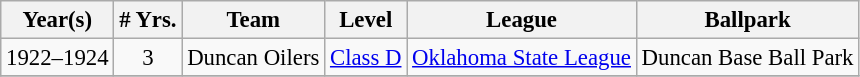<table class="wikitable" style="text-align:center; font-size: 95%;">
<tr>
<th>Year(s)</th>
<th># Yrs.</th>
<th>Team</th>
<th>Level</th>
<th>League</th>
<th>Ballpark</th>
</tr>
<tr>
<td>1922–1924</td>
<td>3</td>
<td>Duncan Oilers</td>
<td><a href='#'>Class D</a></td>
<td><a href='#'>Oklahoma State League</a></td>
<td>Duncan Base Ball Park</td>
</tr>
<tr>
</tr>
</table>
